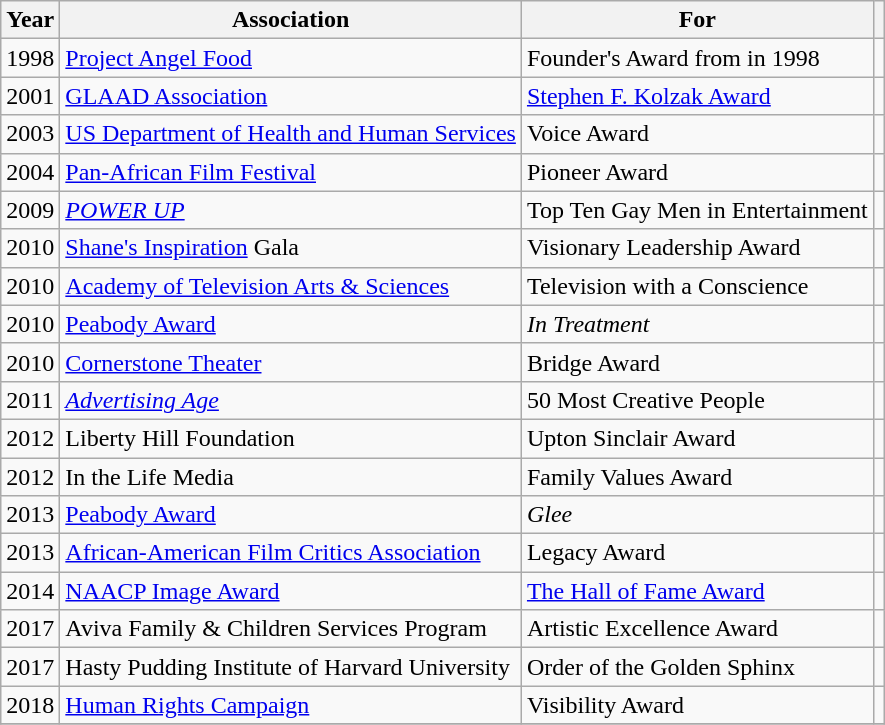<table class="wikitable sortable">
<tr>
<th>Year</th>
<th>Association</th>
<th>For</th>
<th class=unsortable></th>
</tr>
<tr>
<td>1998</td>
<td><a href='#'>Project Angel Food</a></td>
<td>Founder's Award from in 1998</td>
<td></td>
</tr>
<tr>
<td>2001</td>
<td><a href='#'>GLAAD Association</a></td>
<td><a href='#'>Stephen F. Kolzak Award</a></td>
<td></td>
</tr>
<tr>
<td>2003</td>
<td><a href='#'>US Department of Health and Human Services</a></td>
<td>Voice Award</td>
<td></td>
</tr>
<tr>
<td>2004</td>
<td><a href='#'>Pan-African Film Festival</a></td>
<td>Pioneer Award</td>
<td></td>
</tr>
<tr>
<td>2009</td>
<td><em><a href='#'>POWER UP</a></em></td>
<td>Top Ten Gay Men in Entertainment</td>
<td></td>
</tr>
<tr>
<td>2010</td>
<td><a href='#'>Shane's Inspiration</a> Gala</td>
<td>Visionary Leadership Award</td>
<td></td>
</tr>
<tr>
<td>2010</td>
<td><a href='#'>Academy of Television Arts & Sciences</a></td>
<td>Television with a Conscience</td>
<td></td>
</tr>
<tr>
<td>2010</td>
<td><a href='#'>Peabody Award</a></td>
<td><em>In Treatment</em></td>
<td></td>
</tr>
<tr>
<td>2010</td>
<td><a href='#'>Cornerstone Theater</a></td>
<td>Bridge Award</td>
<td></td>
</tr>
<tr>
<td>2011</td>
<td><em><a href='#'>Advertising Age</a></em></td>
<td>50 Most Creative People</td>
<td></td>
</tr>
<tr>
<td>2012</td>
<td>Liberty Hill Foundation</td>
<td>Upton Sinclair Award</td>
<td></td>
</tr>
<tr>
<td>2012</td>
<td>In the Life Media</td>
<td>Family Values Award</td>
<td></td>
</tr>
<tr>
<td>2013</td>
<td><a href='#'>Peabody Award</a></td>
<td><em>Glee</em></td>
<td></td>
</tr>
<tr>
<td>2013</td>
<td><a href='#'>African-American Film Critics Association</a></td>
<td>Legacy Award</td>
<td></td>
</tr>
<tr>
<td>2014</td>
<td><a href='#'>NAACP Image Award</a></td>
<td><a href='#'>The Hall of Fame Award</a></td>
<td></td>
</tr>
<tr>
<td>2017</td>
<td>Aviva Family & Children Services Program</td>
<td>Artistic Excellence Award</td>
<td></td>
</tr>
<tr>
<td>2017</td>
<td>Hasty Pudding Institute of Harvard University</td>
<td>Order of the Golden Sphinx</td>
<td></td>
</tr>
<tr>
<td>2018</td>
<td><a href='#'>Human Rights Campaign</a></td>
<td>Visibility Award</td>
<td></td>
</tr>
<tr>
</tr>
</table>
